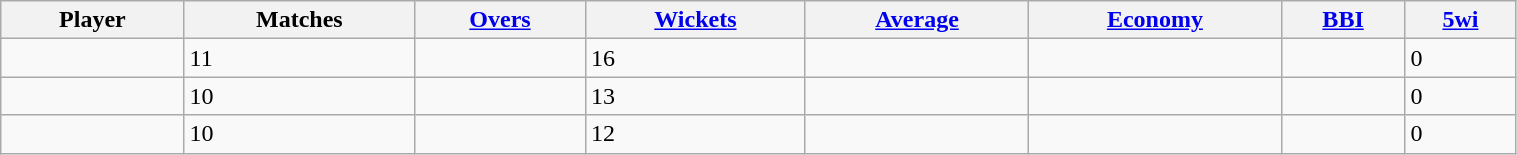<table class="wikitable sortable" style="width:80%;">
<tr>
<th>Player</th>
<th>Matches</th>
<th><a href='#'>Overs</a></th>
<th><a href='#'>Wickets</a></th>
<th><a href='#'>Average</a></th>
<th><a href='#'>Economy</a></th>
<th><a href='#'>BBI</a></th>
<th><a href='#'>5wi</a></th>
</tr>
<tr>
<td></td>
<td>11</td>
<td></td>
<td>16</td>
<td></td>
<td></td>
<td></td>
<td>0</td>
</tr>
<tr>
<td></td>
<td>10</td>
<td></td>
<td>13</td>
<td></td>
<td></td>
<td></td>
<td>0</td>
</tr>
<tr>
<td></td>
<td>10</td>
<td></td>
<td>12</td>
<td></td>
<td></td>
<td></td>
<td>0</td>
</tr>
</table>
